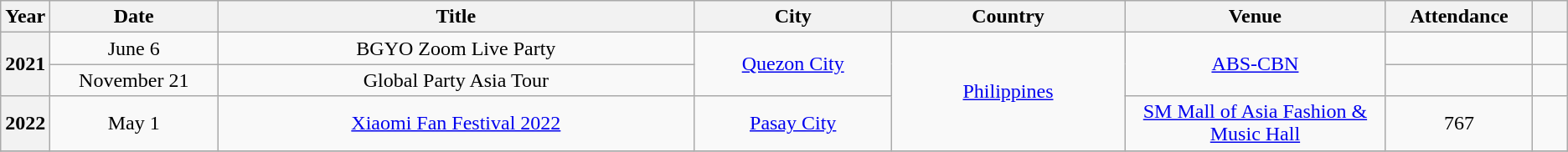<table class="wikitable sortable plainrowheaders" style="text-align:center;">
<tr>
<th scope="col" style="width:1em;">Year</th>
<th scope="col" style="width:10em;">Date</th>
<th scope="col" style="width:35em;">Title</th>
<th scope="col" style="width:13em;">City</th>
<th scope="col" style="width:15em;">Country</th>
<th scope="col" style="width:18em;">Venue</th>
<th scope="col" style="width:8em;">Attendance</th>
<th scope="col" style="width:2em;"></th>
</tr>
<tr>
<th scope="row"rowspan="2"><strong>2021</strong></th>
<td>June 6</td>
<td>BGYO Zoom Live Party </td>
<td scope="row"rowspan="2"><a href='#'>Quezon City</a></td>
<td scope="row" rowspan="3"><a href='#'>Philippines</a></td>
<td scope="row"rowspan="2"><a href='#'>ABS-CBN</a></td>
<td></td>
<td></td>
</tr>
<tr>
<td>November 21</td>
<td>Global Party Asia Tour </td>
<td></td>
<td></td>
</tr>
<tr>
<th scope="row"><strong>2022</strong></th>
<td>May 1</td>
<td><a href='#'>Xiaomi Fan Festival 2022</a></td>
<td><a href='#'>Pasay City</a></td>
<td><a href='#'>SM Mall of Asia Fashion & Music Hall</a></td>
<td>767</td>
<td></td>
</tr>
<tr>
</tr>
</table>
